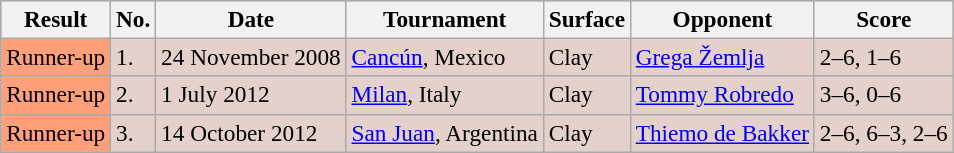<table class=wikitable style=font-size:97%;background:#e5d1cb>
<tr>
<th>Result</th>
<th>No.</th>
<th>Date</th>
<th>Tournament</th>
<th>Surface</th>
<th>Opponent</th>
<th>Score</th>
</tr>
<tr>
<td bgcolor=ffa07a>Runner-up</td>
<td>1.</td>
<td>24 November 2008</td>
<td><a href='#'>Cancún</a>, Mexico</td>
<td>Clay</td>
<td> <a href='#'>Grega Žemlja</a></td>
<td>2–6, 1–6</td>
</tr>
<tr>
<td bgcolor=ffa07a>Runner-up</td>
<td>2.</td>
<td>1 July 2012</td>
<td><a href='#'>Milan</a>, Italy</td>
<td>Clay</td>
<td> <a href='#'>Tommy Robredo</a></td>
<td>3–6, 0–6</td>
</tr>
<tr>
<td bgcolor=ffa07a>Runner-up</td>
<td>3.</td>
<td>14 October 2012</td>
<td><a href='#'>San Juan</a>, Argentina</td>
<td>Clay</td>
<td> <a href='#'>Thiemo de Bakker</a></td>
<td>2–6, 6–3, 2–6</td>
</tr>
</table>
